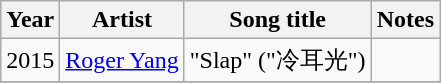<table class="wikitable sortable">
<tr>
<th>Year</th>
<th>Artist</th>
<th>Song title</th>
<th>Notes</th>
</tr>
<tr>
<td>2015</td>
<td><a href='#'>Roger Yang</a></td>
<td>"Slap" ("冷耳光")</td>
<td></td>
</tr>
<tr>
</tr>
</table>
